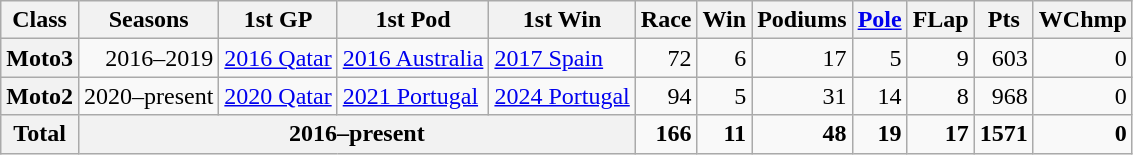<table class="wikitable" style="text-align:right;">
<tr>
<th>Class</th>
<th>Seasons</th>
<th>1st GP</th>
<th>1st Pod</th>
<th>1st Win</th>
<th>Race</th>
<th>Win</th>
<th>Podiums</th>
<th><a href='#'>Pole</a></th>
<th>FLap</th>
<th>Pts</th>
<th>WChmp</th>
</tr>
<tr>
<th>Moto3</th>
<td>2016–2019</td>
<td style="text-align:left;"><a href='#'>2016 Qatar</a></td>
<td style="text-align:left;"><a href='#'>2016 Australia</a></td>
<td style="text-align:left;"><a href='#'>2017 Spain</a></td>
<td>72</td>
<td>6</td>
<td>17</td>
<td>5</td>
<td>9</td>
<td>603</td>
<td>0</td>
</tr>
<tr>
<th>Moto2</th>
<td>2020–present</td>
<td style="text-align:left;"><a href='#'>2020 Qatar</a></td>
<td style="text-align:left;"><a href='#'>2021 Portugal</a></td>
<td style="text-align:left;"><a href='#'>2024 Portugal</a></td>
<td>94</td>
<td>5</td>
<td>31</td>
<td>14</td>
<td>8</td>
<td>968</td>
<td>0</td>
</tr>
<tr>
<th>Total</th>
<th colspan="4">2016–present</th>
<td><strong>166</strong></td>
<td><strong>11</strong></td>
<td><strong>48</strong></td>
<td><strong>19</strong></td>
<td><strong>17</strong></td>
<td><strong>1571</strong></td>
<td><strong>0</strong></td>
</tr>
</table>
